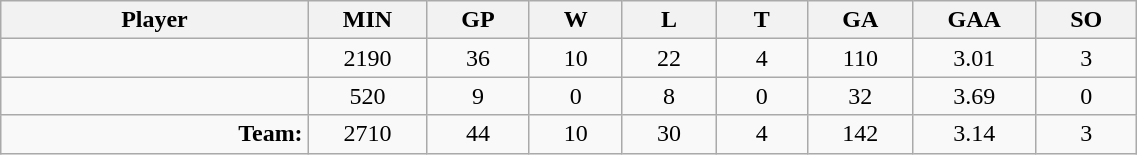<table class="wikitable sortable" width="60%">
<tr>
<th bgcolor="#DDDDFF" width="10%">Player</th>
<th width="3%" bgcolor="#DDDDFF" title="Minutes played">MIN</th>
<th width="3%" bgcolor="#DDDDFF" title="Games played in">GP</th>
<th width="3%" bgcolor="#DDDDFF" title="Games played in">W</th>
<th width="3%" bgcolor="#DDDDFF"title="Games played in">L</th>
<th width="3%" bgcolor="#DDDDFF" title="Ties">T</th>
<th width="3%" bgcolor="#DDDDFF" title="Goals against">GA</th>
<th width="3%" bgcolor="#DDDDFF" title="Goals against average">GAA</th>
<th width="3%" bgcolor="#DDDDFF"title="Shut-outs">SO</th>
</tr>
<tr align="center">
<td align="right"></td>
<td>2190</td>
<td>36</td>
<td>10</td>
<td>22</td>
<td>4</td>
<td>110</td>
<td>3.01</td>
<td>3</td>
</tr>
<tr align="center">
<td align="right"></td>
<td>520</td>
<td>9</td>
<td>0</td>
<td>8</td>
<td>0</td>
<td>32</td>
<td>3.69</td>
<td>0</td>
</tr>
<tr align="center">
<td align="right"><strong>Team:</strong></td>
<td>2710</td>
<td>44</td>
<td>10</td>
<td>30</td>
<td>4</td>
<td>142</td>
<td>3.14</td>
<td>3</td>
</tr>
</table>
